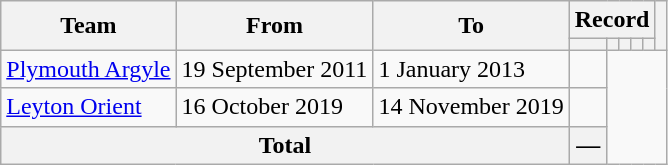<table class=wikitable style="text-align: center">
<tr>
<th rowspan=2>Team</th>
<th rowspan=2>From</th>
<th rowspan=2>To</th>
<th colspan=5>Record</th>
<th rowspan=2></th>
</tr>
<tr>
<th></th>
<th></th>
<th></th>
<th></th>
<th></th>
</tr>
<tr>
<td align=left><a href='#'>Plymouth Argyle</a></td>
<td align=left>19 September 2011</td>
<td align=left>1 January 2013<br></td>
<td></td>
</tr>
<tr>
<td align=left><a href='#'>Leyton Orient</a></td>
<td align=left>16 October 2019</td>
<td align left>14 November 2019<br></td>
<td></td>
</tr>
<tr>
<th colspan=3>Total<br></th>
<th>—</th>
</tr>
</table>
